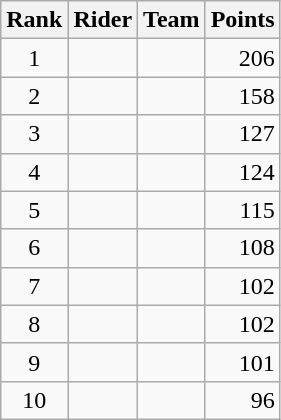<table class="wikitable">
<tr>
<th scope="col">Rank</th>
<th scope="col">Rider</th>
<th scope="col">Team</th>
<th scope="col">Points</th>
</tr>
<tr>
<td style="text-align:center;">1</td>
<td> </td>
<td></td>
<td style="text-align:right;">206</td>
</tr>
<tr>
<td style="text-align:center;">2</td>
<td></td>
<td></td>
<td style="text-align:right;">158</td>
</tr>
<tr>
<td style="text-align:center;">3</td>
<td> </td>
<td></td>
<td style="text-align:right;">127</td>
</tr>
<tr>
<td style="text-align:center;">4</td>
<td></td>
<td></td>
<td style="text-align:right;">124</td>
</tr>
<tr>
<td style="text-align:center;">5</td>
<td></td>
<td></td>
<td style="text-align:right;">115</td>
</tr>
<tr>
<td style="text-align:center;">6</td>
<td></td>
<td></td>
<td style="text-align:right;">108</td>
</tr>
<tr>
<td style="text-align:center;">7</td>
<td></td>
<td></td>
<td style="text-align:right;">102</td>
</tr>
<tr>
<td style="text-align:center;">8</td>
<td> </td>
<td></td>
<td style="text-align:right;">102</td>
</tr>
<tr>
<td style="text-align:center;">9</td>
<td></td>
<td></td>
<td style="text-align:right;">101</td>
</tr>
<tr>
<td style="text-align:center;">10</td>
<td> </td>
<td></td>
<td style="text-align:right;">96</td>
</tr>
</table>
